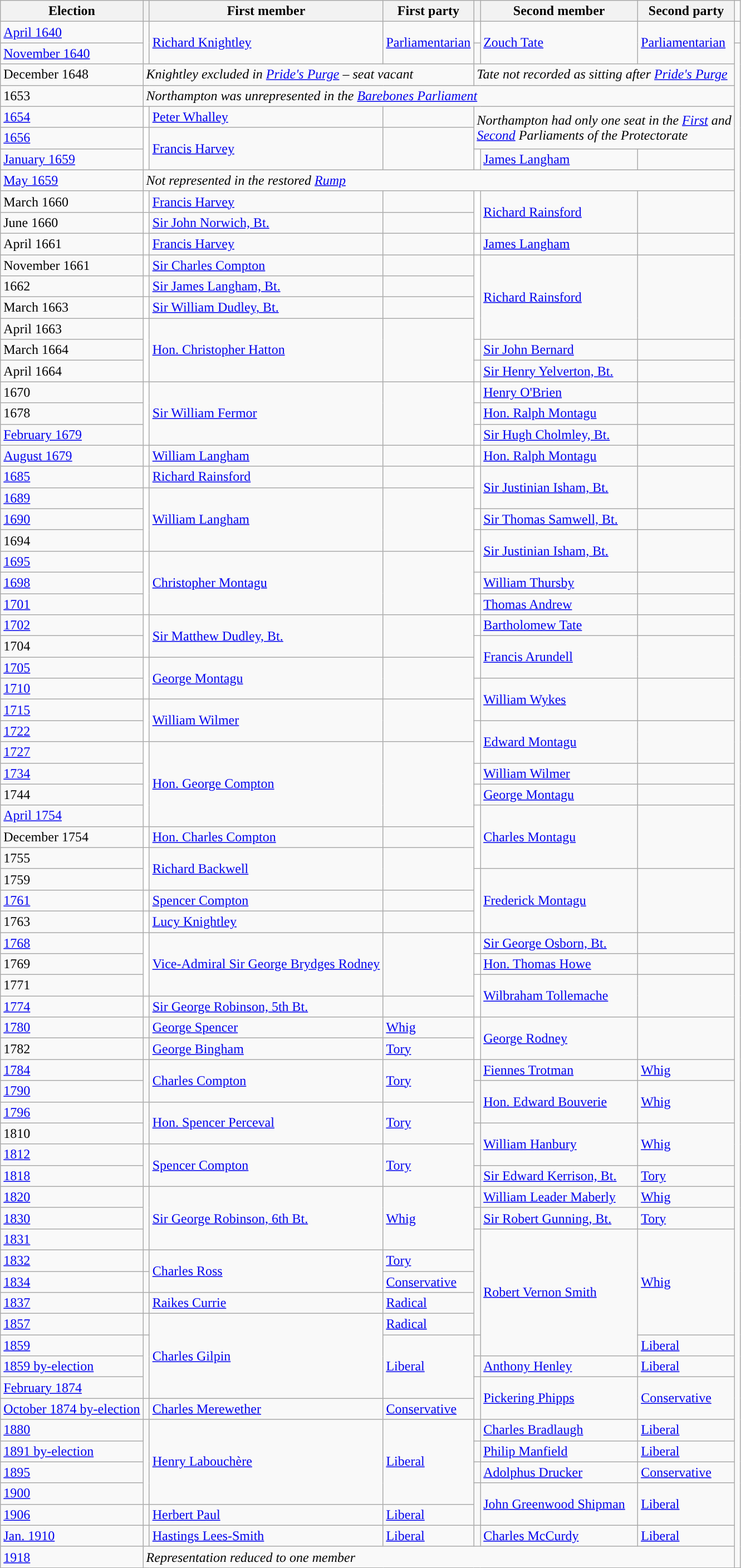<table class="wikitable">
<tr>
<th>Election</th>
<th></th>
<th>First member</th>
<th>First party</th>
<th></th>
<th>Second member</th>
<th>Second party</th>
</tr>
<tr>
<td><a href='#'>April 1640</a></td>
<td rowspan="2" style="color:inherit;background-color: "></td>
<td rowspan="2"><a href='#'>Richard Knightley</a></td>
<td rowspan="2"><a href='#'>Parliamentarian</a></td>
<td style="color:inherit;background-color: white"></td>
<td rowspan = "2"><a href='#'>Zouch Tate</a></td>
<td rowspan = "2"><a href='#'>Parliamentarian</a></td>
<td></td>
</tr>
<tr>
<td><a href='#'>November 1640</a></td>
</tr>
<tr>
<td>December 1648</td>
<td colspan="3"><em>Knightley excluded in <a href='#'>Pride's Purge</a> – seat vacant</em></td>
<td colspan="3"><em>Tate not recorded as sitting after <a href='#'>Pride's Purge</a></em></td>
</tr>
<tr>
<td>1653</td>
<td colspan="6"><em>Northampton was unrepresented in the <a href='#'>Barebones Parliament</a></em></td>
</tr>
<tr>
<td><a href='#'>1654</a></td>
<td style="color:inherit;background-color: white"></td>
<td><a href='#'>Peter Whalley</a></td>
<td></td>
<td rowspan="2" colspan="3"><em>Northampton had only one seat in the <a href='#'>First</a>  and <br><a href='#'>Second</a> Parliaments of the Protectorate</em></td>
</tr>
<tr>
<td><a href='#'>1656</a></td>
<td rowspan="2" style="color:inherit;background-color: white"></td>
<td rowspan="2"><a href='#'>Francis Harvey</a></td>
<td rowspan="2"></td>
</tr>
<tr>
<td><a href='#'>January 1659</a></td>
<td style="color:inherit;background-color: white"></td>
<td><a href='#'>James Langham</a></td>
<td></td>
</tr>
<tr>
<td><a href='#'>May 1659</a></td>
<td colspan="6"><em>Not represented in the restored <a href='#'>Rump</a></em></td>
</tr>
<tr>
<td>March 1660</td>
<td style="color:inherit;background-color: white"></td>
<td><a href='#'>Francis Harvey</a></td>
<td></td>
<td rowspan="2" style="color:inherit;background-color: white"></td>
<td rowspan="2"><a href='#'>Richard Rainsford</a></td>
<td rowspan="2"></td>
</tr>
<tr>
<td>June 1660</td>
<td style="color:inherit;background-color: white"></td>
<td><a href='#'>Sir John Norwich, Bt.</a></td>
<td></td>
</tr>
<tr>
<td>April 1661</td>
<td style="color:inherit;background-color: white"></td>
<td><a href='#'>Francis Harvey</a></td>
<td></td>
<td style="color:inherit;background-color: white"></td>
<td><a href='#'>James Langham</a></td>
<td></td>
</tr>
<tr>
<td>November 1661</td>
<td style="color:inherit;background-color: white"></td>
<td><a href='#'>Sir Charles Compton</a></td>
<td></td>
<td rowspan="4" style="color:inherit;background-color: white"></td>
<td rowspan="4"><a href='#'>Richard Rainsford</a></td>
<td rowspan="4"></td>
</tr>
<tr>
<td>1662</td>
<td style="color:inherit;background-color: white"></td>
<td><a href='#'>Sir James Langham, Bt.</a></td>
<td></td>
</tr>
<tr>
<td>March 1663</td>
<td style="color:inherit;background-color: white"></td>
<td><a href='#'>Sir William Dudley, Bt.</a></td>
<td></td>
</tr>
<tr>
<td>April 1663</td>
<td rowspan="3" style="color:inherit;background-color: white"></td>
<td rowspan="3"><a href='#'>Hon. Christopher Hatton</a></td>
<td rowspan="3"></td>
</tr>
<tr>
<td>March 1664</td>
<td style="color:inherit;background-color: white"></td>
<td><a href='#'>Sir John Bernard</a></td>
<td></td>
</tr>
<tr>
<td>April 1664</td>
<td style="color:inherit;background-color: white"></td>
<td><a href='#'>Sir Henry Yelverton, Bt.</a></td>
<td></td>
</tr>
<tr>
<td>1670</td>
<td rowspan="3" style="color:inherit;background-color: white"></td>
<td rowspan="3"><a href='#'>Sir William Fermor</a></td>
<td rowspan="3"></td>
<td style="color:inherit;background-color: white"></td>
<td><a href='#'>Henry O'Brien</a></td>
<td></td>
</tr>
<tr>
<td>1678</td>
<td style="color:inherit;background-color: white"></td>
<td><a href='#'>Hon. Ralph Montagu</a></td>
<td></td>
</tr>
<tr>
<td><a href='#'>February 1679</a></td>
<td style="color:inherit;background-color: white"></td>
<td><a href='#'>Sir Hugh Cholmley, Bt.</a></td>
<td></td>
</tr>
<tr>
<td><a href='#'>August 1679</a></td>
<td style="color:inherit;background-color: white"></td>
<td><a href='#'>William Langham</a></td>
<td></td>
<td style="color:inherit;background-color: white"></td>
<td><a href='#'>Hon. Ralph Montagu</a></td>
<td></td>
</tr>
<tr>
<td><a href='#'>1685</a></td>
<td style="color:inherit;background-color: white"></td>
<td><a href='#'>Richard Rainsford</a></td>
<td></td>
<td rowspan="2" style="color:inherit;background-color: white"></td>
<td rowspan="2"><a href='#'>Sir Justinian Isham, Bt.</a></td>
<td rowspan="2"></td>
</tr>
<tr>
<td><a href='#'>1689</a></td>
<td rowspan="3" style="color:inherit;background-color: white"></td>
<td rowspan="3"><a href='#'>William Langham</a></td>
<td rowspan="3"></td>
</tr>
<tr>
<td><a href='#'>1690</a></td>
<td style="color:inherit;background-color: white"></td>
<td><a href='#'>Sir Thomas Samwell, Bt.</a></td>
<td></td>
</tr>
<tr>
<td>1694</td>
<td rowspan="2" style="color:inherit;background-color: white"></td>
<td rowspan="2"><a href='#'>Sir Justinian Isham, Bt.</a></td>
<td rowspan="2"></td>
</tr>
<tr>
<td><a href='#'>1695</a></td>
<td rowspan="3" style="color:inherit;background-color: white"></td>
<td rowspan="3"><a href='#'>Christopher Montagu</a></td>
<td rowspan="3"></td>
</tr>
<tr>
<td><a href='#'>1698</a></td>
<td style="color:inherit;background-color: white"></td>
<td><a href='#'>William Thursby</a></td>
<td></td>
</tr>
<tr>
<td><a href='#'>1701</a></td>
<td style="color:inherit;background-color: white"></td>
<td><a href='#'>Thomas Andrew</a></td>
<td></td>
</tr>
<tr>
<td><a href='#'>1702</a></td>
<td rowspan="2" style="color:inherit;background-color: white"></td>
<td rowspan="2"><a href='#'>Sir Matthew Dudley, Bt.</a></td>
<td rowspan="2"></td>
<td style="color:inherit;background-color: white"></td>
<td><a href='#'>Bartholomew Tate</a></td>
<td></td>
</tr>
<tr>
<td>1704</td>
<td rowspan="2" style="color:inherit;background-color: white"></td>
<td rowspan="2"><a href='#'>Francis Arundell</a></td>
<td rowspan="2"></td>
</tr>
<tr>
<td><a href='#'>1705</a></td>
<td rowspan="2"  style="color:inherit;background-color: white"></td>
<td rowspan="2"><a href='#'>George Montagu</a></td>
<td rowspan="2"></td>
</tr>
<tr>
<td><a href='#'>1710</a></td>
<td rowspan="2" style="color:inherit;background-color: white"></td>
<td rowspan="2"><a href='#'>William Wykes</a></td>
<td rowspan="2"></td>
</tr>
<tr>
<td><a href='#'>1715</a></td>
<td rowspan="2" style="color:inherit;background-color: white"></td>
<td rowspan="2"><a href='#'>William Wilmer</a></td>
<td rowspan="2"></td>
</tr>
<tr>
<td><a href='#'>1722</a></td>
<td rowspan="2" style="color:inherit;background-color: white"></td>
<td rowspan="2"><a href='#'>Edward Montagu</a></td>
<td rowspan="2"></td>
</tr>
<tr>
<td><a href='#'>1727</a></td>
<td rowspan="4" style="color:inherit;background-color: white"></td>
<td rowspan="4"><a href='#'>Hon. George Compton</a></td>
<td rowspan="4"></td>
</tr>
<tr>
<td><a href='#'>1734</a></td>
<td style="color:inherit;background-color: white"></td>
<td><a href='#'>William Wilmer</a></td>
<td></td>
</tr>
<tr>
<td>1744</td>
<td style="color:inherit;background-color: white"></td>
<td><a href='#'>George Montagu</a></td>
<td></td>
</tr>
<tr>
<td><a href='#'>April 1754</a></td>
<td rowspan="3" style="color:inherit;background-color: white"></td>
<td rowspan="3"><a href='#'>Charles Montagu</a></td>
<td rowspan="3"></td>
</tr>
<tr>
<td>December 1754</td>
<td style="color:inherit;background-color: white"></td>
<td><a href='#'>Hon. Charles Compton</a></td>
<td></td>
</tr>
<tr>
<td>1755</td>
<td rowspan="2" style="color:inherit;background-color: white"></td>
<td rowspan="2"><a href='#'>Richard Backwell</a></td>
<td rowspan="2"></td>
</tr>
<tr>
<td>1759</td>
<td rowspan="3" style="color:inherit;background-color: white"></td>
<td rowspan="3"><a href='#'>Frederick Montagu</a></td>
<td rowspan="3"></td>
</tr>
<tr>
<td><a href='#'>1761</a></td>
<td style="color:inherit;background-color: white"></td>
<td><a href='#'>Spencer Compton</a></td>
<td></td>
</tr>
<tr>
<td>1763</td>
<td style="color:inherit;background-color: white"></td>
<td><a href='#'>Lucy Knightley</a></td>
<td></td>
</tr>
<tr>
<td><a href='#'>1768</a></td>
<td rowspan="3" style="color:inherit;background-color: white"></td>
<td rowspan="3"><a href='#'>Vice-Admiral Sir George Brydges Rodney</a></td>
<td rowspan="3"></td>
<td style="color:inherit;background-color: white"></td>
<td><a href='#'>Sir George Osborn, Bt.</a></td>
<td></td>
</tr>
<tr>
<td>1769</td>
<td style="color:inherit;background-color: white"></td>
<td><a href='#'>Hon. Thomas Howe</a></td>
<td></td>
</tr>
<tr>
<td>1771</td>
<td rowspan="2" style="color:inherit;background-color: white"></td>
<td rowspan="2"><a href='#'>Wilbraham Tollemache</a></td>
<td rowspan="2"></td>
</tr>
<tr>
<td><a href='#'>1774</a></td>
<td style="color:inherit;background-color: white"></td>
<td><a href='#'>Sir George Robinson, 5th Bt.</a></td>
<td></td>
</tr>
<tr>
<td><a href='#'>1780</a></td>
<td style="color:inherit;background-color: "></td>
<td><a href='#'>George Spencer</a></td>
<td><a href='#'>Whig</a></td>
<td rowspan="2" style="color:inherit;background-color: white"></td>
<td rowspan="2"><a href='#'>George Rodney</a></td>
<td rowspan="2"></td>
</tr>
<tr>
<td>1782</td>
<td style="color:inherit;background-color: "></td>
<td><a href='#'>George Bingham</a></td>
<td><a href='#'>Tory</a></td>
</tr>
<tr>
<td><a href='#'>1784</a></td>
<td rowspan="2" style="color:inherit;background-color: "></td>
<td rowspan="2"><a href='#'>Charles Compton</a></td>
<td rowspan="2"><a href='#'>Tory</a></td>
<td style="color:inherit;background-color: "></td>
<td><a href='#'>Fiennes Trotman</a></td>
<td><a href='#'>Whig</a></td>
</tr>
<tr>
<td><a href='#'>1790</a></td>
<td rowspan="2" style="color:inherit;background-color: "></td>
<td rowspan="2"><a href='#'>Hon. Edward Bouverie</a></td>
<td rowspan="2"><a href='#'>Whig</a></td>
</tr>
<tr>
<td><a href='#'>1796</a></td>
<td rowspan="2" style="color:inherit;background-color: "></td>
<td rowspan="2"><a href='#'>Hon. Spencer Perceval</a></td>
<td rowspan="2"><a href='#'>Tory</a></td>
</tr>
<tr>
<td>1810</td>
<td rowspan="2" style="color:inherit;background-color: "></td>
<td rowspan="2"><a href='#'>William Hanbury</a></td>
<td rowspan="2"><a href='#'>Whig</a></td>
</tr>
<tr>
<td><a href='#'>1812</a></td>
<td rowspan="2" style="color:inherit;background-color: "></td>
<td rowspan="2"><a href='#'>Spencer Compton</a></td>
<td rowspan="2"><a href='#'>Tory</a></td>
</tr>
<tr>
<td><a href='#'>1818</a></td>
<td style="color:inherit;background-color: "></td>
<td><a href='#'>Sir Edward Kerrison, Bt.</a></td>
<td><a href='#'>Tory</a></td>
</tr>
<tr>
<td><a href='#'>1820</a></td>
<td rowspan="3" style="color:inherit;background-color: "></td>
<td rowspan="3"><a href='#'>Sir George Robinson, 6th Bt.</a></td>
<td rowspan="3"><a href='#'>Whig</a></td>
<td style="color:inherit;background-color: "></td>
<td><a href='#'>William Leader Maberly</a></td>
<td><a href='#'>Whig</a></td>
</tr>
<tr>
<td><a href='#'>1830</a></td>
<td style="color:inherit;background-color: "></td>
<td><a href='#'>Sir Robert Gunning, Bt.</a></td>
<td><a href='#'>Tory</a></td>
</tr>
<tr>
<td><a href='#'>1831</a></td>
<td rowspan="5" style="color:inherit;background-color: "></td>
<td rowspan="6"><a href='#'>Robert Vernon Smith</a></td>
<td rowspan="5"><a href='#'>Whig</a></td>
</tr>
<tr>
<td><a href='#'>1832</a></td>
<td style="color:inherit;background-color: "></td>
<td rowspan="2"><a href='#'>Charles Ross</a></td>
<td><a href='#'>Tory</a></td>
</tr>
<tr>
<td><a href='#'>1834</a></td>
<td style="color:inherit;background-color: "></td>
<td><a href='#'>Conservative</a></td>
</tr>
<tr>
<td><a href='#'>1837</a></td>
<td style="color:inherit;background-color: "></td>
<td><a href='#'>Raikes Currie</a></td>
<td><a href='#'>Radical</a></td>
</tr>
<tr>
<td><a href='#'>1857</a></td>
<td style="color:inherit;background-color: "></td>
<td rowspan="4"><a href='#'>Charles Gilpin</a></td>
<td><a href='#'>Radical</a></td>
</tr>
<tr>
<td><a href='#'>1859</a></td>
<td rowspan="3" style="color:inherit;background-color: "></td>
<td rowspan="3"><a href='#'>Liberal</a></td>
<td rowspan="1" style="color:inherit;background-color: "></td>
<td rowspan="1"><a href='#'>Liberal</a></td>
</tr>
<tr>
<td><a href='#'>1859 by-election</a></td>
<td style="color:inherit;background-color: "></td>
<td><a href='#'>Anthony Henley</a></td>
<td><a href='#'>Liberal</a></td>
</tr>
<tr>
<td><a href='#'>February 1874</a></td>
<td rowspan="2" style="color:inherit;background-color: "></td>
<td rowspan="2"><a href='#'>Pickering Phipps</a></td>
<td rowspan="2"><a href='#'>Conservative</a></td>
</tr>
<tr>
<td><a href='#'>October 1874 by-election</a></td>
<td style="color:inherit;background-color: "></td>
<td><a href='#'>Charles Merewether</a></td>
<td><a href='#'>Conservative</a></td>
</tr>
<tr>
<td><a href='#'>1880</a></td>
<td rowspan="4" style="color:inherit;background-color: "></td>
<td rowspan="4"><a href='#'>Henry Labouchère</a></td>
<td rowspan="4"><a href='#'>Liberal</a></td>
<td style="color:inherit;background-color: "></td>
<td><a href='#'>Charles Bradlaugh</a></td>
<td><a href='#'>Liberal</a></td>
</tr>
<tr>
<td><a href='#'>1891 by-election</a></td>
<td style="color:inherit;background-color: "></td>
<td><a href='#'>Philip Manfield</a></td>
<td><a href='#'>Liberal</a></td>
</tr>
<tr>
<td><a href='#'>1895</a></td>
<td style="color:inherit;background-color: "></td>
<td><a href='#'>Adolphus Drucker</a></td>
<td><a href='#'>Conservative</a></td>
</tr>
<tr>
<td><a href='#'>1900</a></td>
<td rowspan="2" style="color:inherit;background-color: "></td>
<td rowspan="2"><a href='#'>John Greenwood Shipman</a></td>
<td rowspan="2"><a href='#'>Liberal</a></td>
</tr>
<tr>
<td><a href='#'>1906</a></td>
<td style="color:inherit;background-color: "></td>
<td><a href='#'>Herbert Paul</a></td>
<td><a href='#'>Liberal</a></td>
</tr>
<tr>
<td><a href='#'>Jan. 1910</a></td>
<td style="color:inherit;background-color: "></td>
<td><a href='#'>Hastings Lees-Smith</a></td>
<td><a href='#'>Liberal</a></td>
<td style="color:inherit;background-color: "></td>
<td><a href='#'>Charles McCurdy</a></td>
<td><a href='#'>Liberal</a></td>
</tr>
<tr>
<td><a href='#'>1918</a></td>
<td colspan="6"><em>Representation reduced to one member</em></td>
</tr>
</table>
